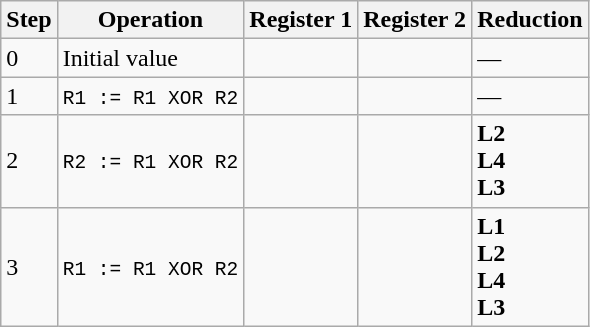<table class="wikitable">
<tr>
<th>Step</th>
<th>Operation</th>
<th>Register 1</th>
<th>Register 2</th>
<th>Reduction</th>
</tr>
<tr>
<td>0</td>
<td>Initial value</td>
<td></td>
<td></td>
<td>—</td>
</tr>
<tr>
<td>1</td>
<td><code>R1 := R1 XOR R2</code></td>
<td></td>
<td></td>
<td>—</td>
</tr>
<tr>
<td>2</td>
<td><code>R2 := R1 XOR R2</code></td>
<td></td>
<td><br><br></td>
<td><strong>L2<br> L4<br> L3</strong></td>
</tr>
<tr>
<td>3</td>
<td><code>R1 := R1 XOR R2</code></td>
<td><br><br><br></td>
<td></td>
<td><strong>L1<br>L2<br>L4<br>L3</strong></td>
</tr>
</table>
